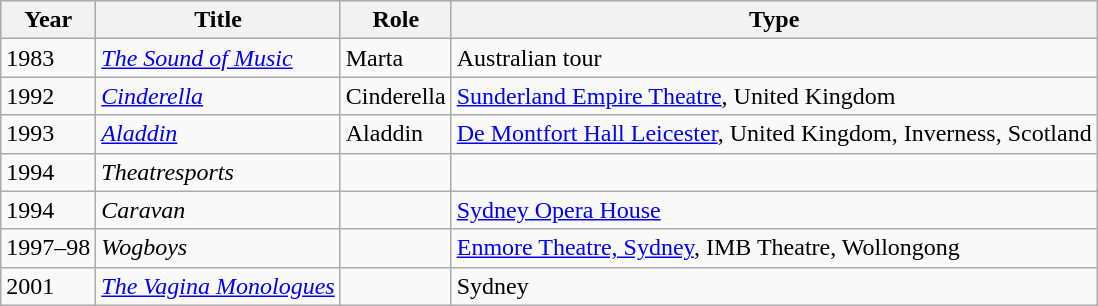<table class="wikitable">
<tr>
<th>Year</th>
<th>Title</th>
<th>Role</th>
<th>Type</th>
</tr>
<tr>
<td>1983</td>
<td><em><a href='#'>The Sound of Music</a></em></td>
<td>Marta</td>
<td>Australian tour</td>
</tr>
<tr>
<td>1992</td>
<td><em><a href='#'>Cinderella</a></em></td>
<td>Cinderella</td>
<td><a href='#'>Sunderland Empire Theatre</a>, United Kingdom</td>
</tr>
<tr>
<td>1993</td>
<td><em><a href='#'>Aladdin</a></em></td>
<td>Aladdin</td>
<td><a href='#'>De Montfort Hall Leicester</a>, United Kingdom, Inverness, Scotland</td>
</tr>
<tr>
<td>1994</td>
<td><em>Theatresports</em></td>
<td></td>
<td></td>
</tr>
<tr>
<td>1994</td>
<td><em>Caravan</em></td>
<td></td>
<td><a href='#'>Sydney Opera House</a></td>
</tr>
<tr>
<td>1997–98</td>
<td><em>Wogboys</em></td>
<td></td>
<td><a href='#'>Enmore Theatre, Sydney</a>, IMB Theatre, Wollongong</td>
</tr>
<tr>
<td>2001</td>
<td><em><a href='#'>The Vagina Monologues</a></em></td>
<td></td>
<td>Sydney</td>
</tr>
</table>
